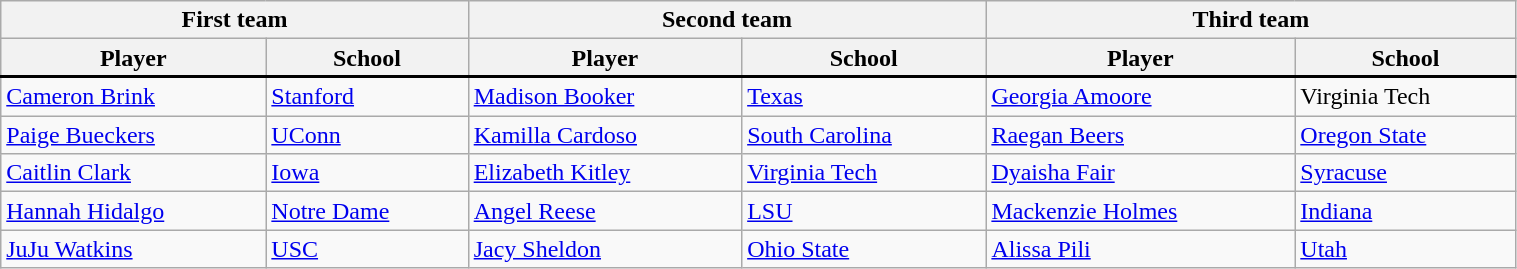<table class="wikitable" style="width:80%;">
<tr>
<th colspan=2>First team</th>
<th colspan=2>Second team</th>
<th colspan=2>Third team</th>
</tr>
<tr>
<th>Player</th>
<th>School</th>
<th>Player</th>
<th>School</th>
<th>Player</th>
<th>School</th>
</tr>
<tr>
</tr>
<tr style = "border-top:2px solid black;">
<td><a href='#'>Cameron Brink</a></td>
<td><a href='#'>Stanford</a></td>
<td><a href='#'>Madison Booker</a></td>
<td><a href='#'>Texas</a></td>
<td><a href='#'>Georgia Amoore</a></td>
<td>Virginia Tech</td>
</tr>
<tr>
<td><a href='#'>Paige Bueckers</a></td>
<td><a href='#'>UConn</a></td>
<td><a href='#'>Kamilla Cardoso</a></td>
<td><a href='#'>South Carolina</a></td>
<td><a href='#'>Raegan Beers</a></td>
<td><a href='#'>Oregon State</a></td>
</tr>
<tr>
<td><a href='#'>Caitlin Clark</a></td>
<td><a href='#'>Iowa</a></td>
<td><a href='#'>Elizabeth Kitley</a></td>
<td><a href='#'>Virginia Tech</a></td>
<td><a href='#'>Dyaisha Fair</a></td>
<td><a href='#'>Syracuse</a></td>
</tr>
<tr>
<td><a href='#'>Hannah Hidalgo</a></td>
<td><a href='#'>Notre Dame</a></td>
<td><a href='#'>Angel Reese</a></td>
<td><a href='#'>LSU</a></td>
<td><a href='#'>Mackenzie Holmes</a></td>
<td><a href='#'>Indiana</a></td>
</tr>
<tr>
<td><a href='#'>JuJu Watkins</a></td>
<td><a href='#'>USC</a></td>
<td><a href='#'>Jacy Sheldon</a></td>
<td><a href='#'>Ohio State</a></td>
<td><a href='#'>Alissa Pili</a></td>
<td><a href='#'>Utah</a></td>
</tr>
</table>
